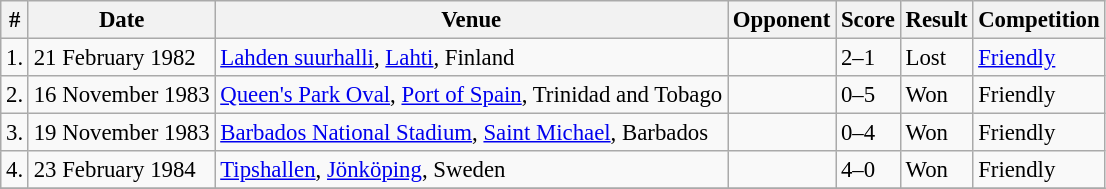<table class="wikitable" style="font-size:95%;">
<tr>
<th>#</th>
<th>Date</th>
<th>Venue</th>
<th>Opponent</th>
<th>Score</th>
<th>Result</th>
<th>Competition</th>
</tr>
<tr>
<td>1.</td>
<td>21 February 1982</td>
<td><a href='#'>Lahden suurhalli</a>, <a href='#'>Lahti</a>, Finland</td>
<td></td>
<td>2–1</td>
<td>Lost</td>
<td><a href='#'>Friendly</a></td>
</tr>
<tr>
<td>2.</td>
<td>16 November 1983</td>
<td><a href='#'>Queen's Park Oval</a>, <a href='#'>Port of Spain</a>, Trinidad and Tobago</td>
<td></td>
<td>0–5</td>
<td>Won</td>
<td>Friendly</td>
</tr>
<tr>
<td>3.</td>
<td>19 November 1983</td>
<td><a href='#'>Barbados National Stadium</a>, <a href='#'>Saint Michael</a>, Barbados</td>
<td></td>
<td>0–4</td>
<td>Won</td>
<td>Friendly</td>
</tr>
<tr>
<td>4.</td>
<td>23 February 1984</td>
<td><a href='#'>Tipshallen</a>, <a href='#'>Jönköping</a>, Sweden</td>
<td></td>
<td>4–0</td>
<td>Won</td>
<td>Friendly</td>
</tr>
<tr>
</tr>
</table>
